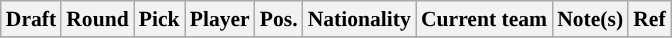<table class="wikitable sortable" style="text-align:left; font-size:90%;">
<tr>
<th>Draft</th>
<th>Round</th>
<th>Pick</th>
<th>Player</th>
<th>Pos.</th>
<th>Nationality</th>
<th>Current team</th>
<th>Note(s)</th>
<th class="unsortable">Ref</th>
</tr>
<tr>
</tr>
</table>
